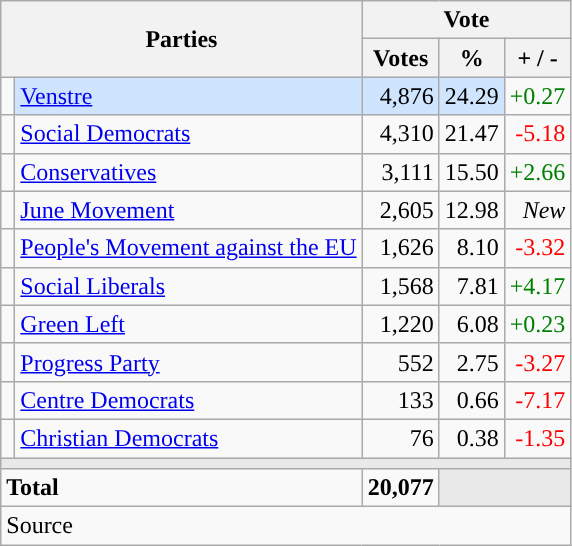<table class="wikitable" style="text-align:right;">
<tr>
<th style="text-align:centre;" rowspan="2" colspan="2" width="225">Parties</th>
<th colspan="3">Vote</th>
</tr>
<tr>
<th width="15">Votes</th>
<th width="15">%</th>
<th width="15">+ / -</th>
</tr>
<tr>
<td width="2" style="color:inherit;background:"></td>
<td bgcolor=#cfe5fe   align="left"><a href='#'>Venstre</a></td>
<td bgcolor=#cfe5fe>4,876</td>
<td bgcolor=#cfe5fe>24.29</td>
<td style=color:green;>+0.27</td>
</tr>
<tr>
<td width="2" style="color:inherit;background:"></td>
<td align="left"><a href='#'>Social Democrats</a></td>
<td>4,310</td>
<td>21.47</td>
<td style=color:red;>-5.18</td>
</tr>
<tr>
<td width="2" style="color:inherit;background:"></td>
<td align="left"><a href='#'>Conservatives</a></td>
<td>3,111</td>
<td>15.50</td>
<td style=color:green;>+2.66</td>
</tr>
<tr>
<td width="2" style="color:inherit;background:"></td>
<td align="left"><a href='#'>June Movement</a></td>
<td>2,605</td>
<td>12.98</td>
<td><em>New</em></td>
</tr>
<tr>
<td width="2" style="color:inherit;background:"></td>
<td align="left"><a href='#'>People's Movement against the EU</a></td>
<td>1,626</td>
<td>8.10</td>
<td style=color:red;>-3.32</td>
</tr>
<tr>
<td width="2" style="color:inherit;background:"></td>
<td align="left"><a href='#'>Social Liberals</a></td>
<td>1,568</td>
<td>7.81</td>
<td style=color:green;>+4.17</td>
</tr>
<tr>
<td width="2" style="color:inherit;background:"></td>
<td align="left"><a href='#'>Green Left</a></td>
<td>1,220</td>
<td>6.08</td>
<td style=color:green;>+0.23</td>
</tr>
<tr>
<td width="2" style="color:inherit;background:"></td>
<td align="left"><a href='#'>Progress Party</a></td>
<td>552</td>
<td>2.75</td>
<td style=color:red;>-3.27</td>
</tr>
<tr>
<td width="2" style="color:inherit;background:"></td>
<td align="left"><a href='#'>Centre Democrats</a></td>
<td>133</td>
<td>0.66</td>
<td style=color:red;>-7.17</td>
</tr>
<tr>
<td width="2" style="color:inherit;background:"></td>
<td align="left"><a href='#'>Christian Democrats</a></td>
<td>76</td>
<td>0.38</td>
<td style=color:red;>-1.35</td>
</tr>
<tr>
<td colspan="7" bgcolor="#E9E9E9"></td>
</tr>
<tr>
<td align="left" colspan="2"><strong>Total</strong></td>
<td><strong>20,077</strong></td>
<td bgcolor="#E9E9E9" colspan="2"></td>
</tr>
<tr>
<td align="left" colspan="6">Source</td>
</tr>
</table>
